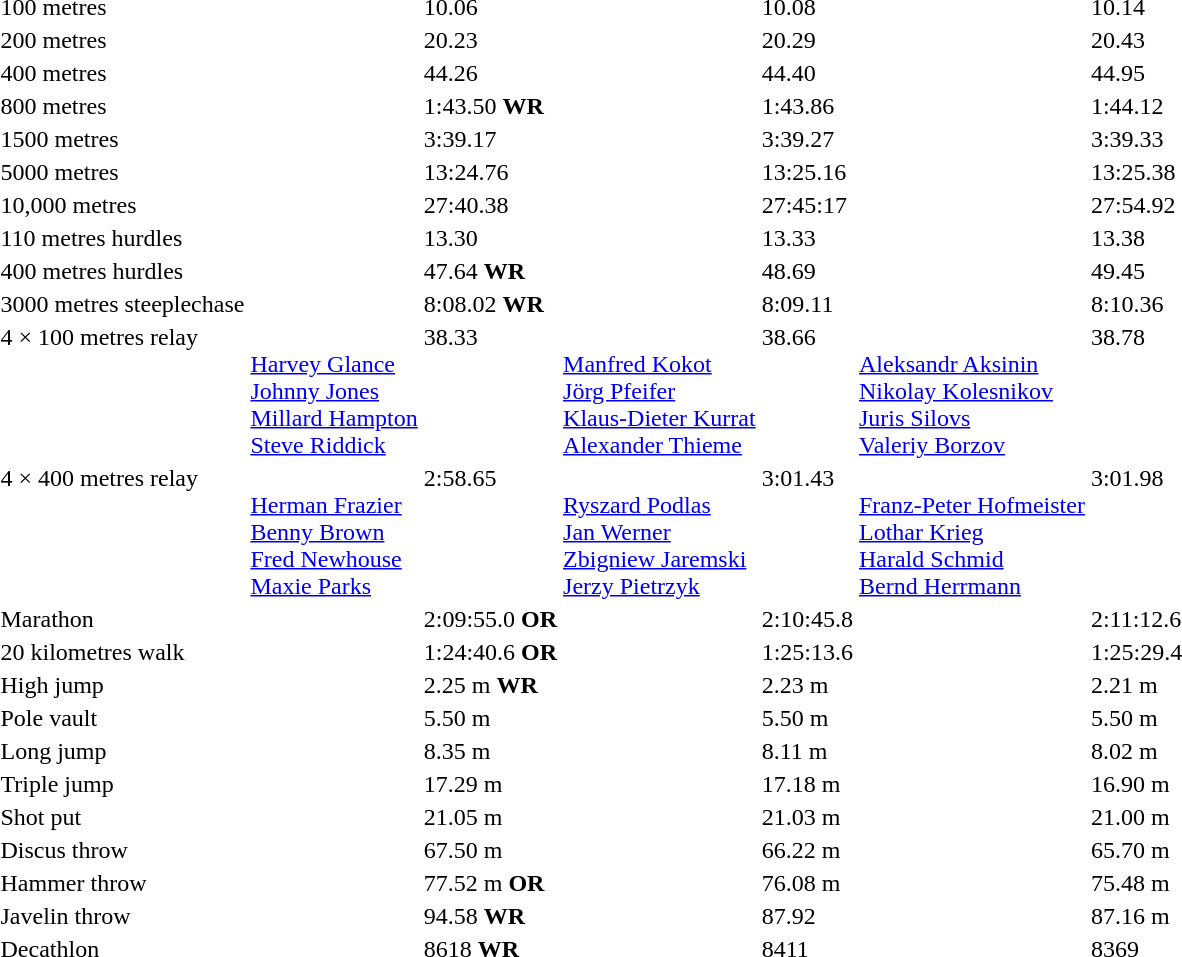<table>
<tr>
<td>100 metres<br></td>
<td></td>
<td>10.06</td>
<td></td>
<td>10.08</td>
<td></td>
<td>10.14</td>
</tr>
<tr>
<td>200 metres<br></td>
<td></td>
<td>20.23</td>
<td></td>
<td>20.29</td>
<td></td>
<td>20.43</td>
</tr>
<tr>
<td>400 metres<br></td>
<td></td>
<td>44.26</td>
<td></td>
<td>44.40</td>
<td></td>
<td>44.95</td>
</tr>
<tr>
<td>800 metres<br></td>
<td></td>
<td>1:43.50 <strong>WR</strong></td>
<td></td>
<td>1:43.86</td>
<td></td>
<td>1:44.12</td>
</tr>
<tr>
<td>1500 metres<br></td>
<td></td>
<td>3:39.17</td>
<td></td>
<td>3:39.27</td>
<td></td>
<td>3:39.33</td>
</tr>
<tr>
<td>5000 metres<br></td>
<td></td>
<td>13:24.76</td>
<td></td>
<td>13:25.16</td>
<td></td>
<td>13:25.38</td>
</tr>
<tr>
<td>10,000 metres<br></td>
<td></td>
<td>27:40.38</td>
<td></td>
<td>27:45:17</td>
<td></td>
<td>27:54.92</td>
</tr>
<tr>
<td>110 metres hurdles<br></td>
<td></td>
<td>13.30</td>
<td></td>
<td>13.33</td>
<td></td>
<td>13.38</td>
</tr>
<tr>
<td>400 metres hurdles<br></td>
<td></td>
<td>47.64 <strong>WR</strong></td>
<td></td>
<td>48.69</td>
<td></td>
<td>49.45</td>
</tr>
<tr>
<td>3000 metres steeplechase<br></td>
<td></td>
<td>8:08.02 <strong>WR</strong></td>
<td></td>
<td>8:09.11</td>
<td></td>
<td>8:10.36</td>
</tr>
<tr valign="top">
<td>4 × 100 metres relay<br></td>
<td><br><a href='#'>Harvey Glance</a><br><a href='#'>Johnny Jones</a><br><a href='#'>Millard Hampton</a><br><a href='#'>Steve Riddick</a></td>
<td>38.33</td>
<td><br><a href='#'>Manfred Kokot</a><br><a href='#'>Jörg Pfeifer</a><br><a href='#'>Klaus-Dieter Kurrat</a><br><a href='#'>Alexander Thieme</a></td>
<td>38.66</td>
<td><br><a href='#'>Aleksandr Aksinin</a><br><a href='#'>Nikolay Kolesnikov</a><br><a href='#'>Juris Silovs</a><br><a href='#'>Valeriy Borzov</a></td>
<td>38.78</td>
</tr>
<tr valign="top">
<td>4 × 400 metres relay<br></td>
<td><br><a href='#'>Herman Frazier</a><br><a href='#'>Benny Brown</a><br><a href='#'>Fred Newhouse</a><br><a href='#'>Maxie Parks</a></td>
<td>2:58.65</td>
<td><br><a href='#'>Ryszard Podlas</a><br><a href='#'>Jan Werner</a><br><a href='#'>Zbigniew Jaremski</a><br><a href='#'>Jerzy Pietrzyk</a></td>
<td>3:01.43</td>
<td><br><a href='#'>Franz-Peter Hofmeister</a><br><a href='#'>Lothar Krieg</a><br><a href='#'>Harald Schmid</a><br><a href='#'>Bernd Herrmann</a></td>
<td>3:01.98</td>
</tr>
<tr>
<td>Marathon<br></td>
<td></td>
<td>2:09:55.0 <strong>OR</strong></td>
<td></td>
<td>2:10:45.8</td>
<td></td>
<td>2:11:12.6</td>
</tr>
<tr>
<td>20 kilometres walk<br></td>
<td></td>
<td>1:24:40.6 <strong>OR</strong></td>
<td></td>
<td>1:25:13.6</td>
<td></td>
<td>1:25:29.4</td>
</tr>
<tr>
<td>High jump<br></td>
<td></td>
<td>2.25 m <strong>WR</strong></td>
<td></td>
<td>2.23 m</td>
<td></td>
<td>2.21 m</td>
</tr>
<tr>
<td>Pole vault<br></td>
<td></td>
<td>5.50 m</td>
<td></td>
<td>5.50 m</td>
<td></td>
<td>5.50 m</td>
</tr>
<tr>
<td>Long jump<br></td>
<td></td>
<td>8.35 m</td>
<td></td>
<td>8.11 m</td>
<td></td>
<td>8.02 m</td>
</tr>
<tr>
<td>Triple jump<br></td>
<td></td>
<td>17.29 m</td>
<td></td>
<td>17.18 m</td>
<td></td>
<td>16.90 m</td>
</tr>
<tr>
<td>Shot put<br></td>
<td></td>
<td>21.05 m</td>
<td></td>
<td>21.03 m</td>
<td></td>
<td>21.00 m</td>
</tr>
<tr>
<td>Discus throw<br></td>
<td></td>
<td>67.50 m</td>
<td></td>
<td>66.22 m</td>
<td></td>
<td>65.70 m</td>
</tr>
<tr>
<td>Hammer throw<br></td>
<td></td>
<td>77.52 m <strong>OR</strong></td>
<td></td>
<td>76.08 m</td>
<td></td>
<td>75.48 m</td>
</tr>
<tr>
<td>Javelin throw<br></td>
<td></td>
<td>94.58 <strong>WR</strong></td>
<td></td>
<td>87.92</td>
<td></td>
<td>87.16 m</td>
</tr>
<tr>
<td>Decathlon<br></td>
<td></td>
<td>8618 <strong>WR</strong></td>
<td></td>
<td>8411</td>
<td></td>
<td>8369</td>
</tr>
</table>
